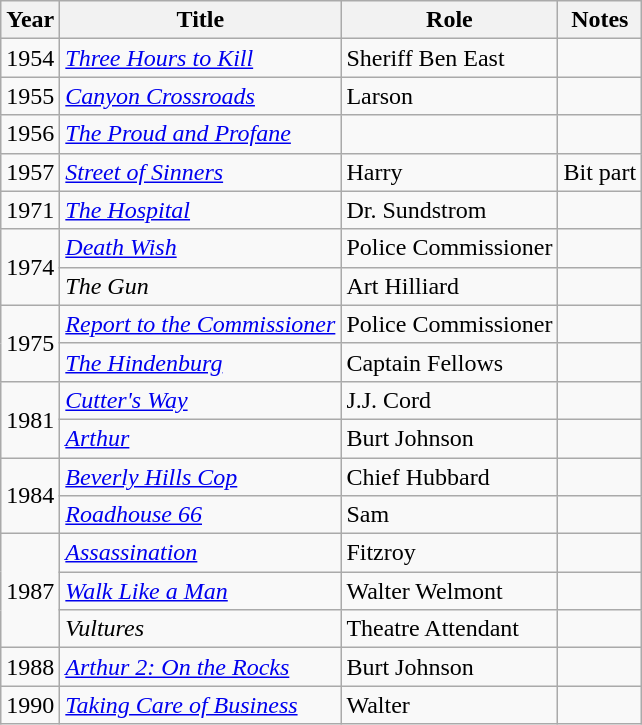<table class="wikitable">
<tr>
<th>Year</th>
<th>Title</th>
<th>Role</th>
<th>Notes</th>
</tr>
<tr>
<td>1954</td>
<td><em><a href='#'>Three Hours to Kill</a></em></td>
<td>Sheriff Ben East</td>
<td></td>
</tr>
<tr>
<td>1955</td>
<td><em><a href='#'>Canyon Crossroads</a></em></td>
<td>Larson</td>
<td></td>
</tr>
<tr>
<td>1956</td>
<td><em><a href='#'>The Proud and Profane</a></em></td>
<td></td>
<td></td>
</tr>
<tr>
<td>1957</td>
<td><em><a href='#'>Street of Sinners</a></em></td>
<td>Harry</td>
<td>Bit part</td>
</tr>
<tr>
<td>1971</td>
<td><em><a href='#'>The Hospital</a></em></td>
<td>Dr. Sundstrom</td>
<td></td>
</tr>
<tr>
<td rowspan="2">1974</td>
<td><em><a href='#'>Death Wish</a></em></td>
<td>Police Commissioner</td>
<td></td>
</tr>
<tr>
<td><em>The Gun</em></td>
<td>Art Hilliard</td>
<td></td>
</tr>
<tr>
<td rowspan="2">1975</td>
<td><em><a href='#'>Report to the Commissioner</a></em></td>
<td>Police Commissioner</td>
<td></td>
</tr>
<tr>
<td><em><a href='#'>The Hindenburg</a></em></td>
<td>Captain Fellows</td>
<td></td>
</tr>
<tr>
<td rowspan="2">1981</td>
<td><em><a href='#'>Cutter's Way</a></em></td>
<td>J.J. Cord</td>
<td></td>
</tr>
<tr>
<td><em><a href='#'>Arthur</a></em></td>
<td>Burt Johnson</td>
<td></td>
</tr>
<tr>
<td rowspan="2">1984</td>
<td><em><a href='#'>Beverly Hills Cop</a></em></td>
<td>Chief Hubbard</td>
<td></td>
</tr>
<tr>
<td><em><a href='#'>Roadhouse 66</a></em></td>
<td>Sam</td>
<td></td>
</tr>
<tr>
<td rowspan="3">1987</td>
<td><em><a href='#'>Assassination</a></em></td>
<td>Fitzroy</td>
<td></td>
</tr>
<tr>
<td><em><a href='#'>Walk Like a Man</a></em></td>
<td>Walter Welmont</td>
<td></td>
</tr>
<tr>
<td><em>Vultures</em></td>
<td>Theatre Attendant</td>
<td></td>
</tr>
<tr>
<td>1988</td>
<td><em><a href='#'>Arthur 2: On the Rocks</a></em></td>
<td>Burt Johnson</td>
<td></td>
</tr>
<tr>
<td>1990</td>
<td><a href='#'><em>Taking Care of Business</em></a></td>
<td>Walter</td>
<td></td>
</tr>
</table>
